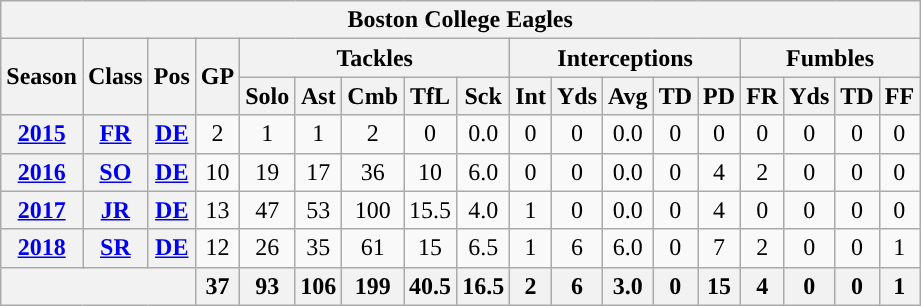<table class="wikitable" style="text-align:center;">
<tr>
<th colspan="18">Boston College Eagles</th>
</tr>
<tr>
<th rowspan="2">Season</th>
<th rowspan="2">Class</th>
<th rowspan="2">Pos</th>
<th rowspan="2">GP</th>
<th colspan="5">Tackles</th>
<th colspan="5">Interceptions</th>
<th colspan="4">Fumbles</th>
</tr>
<tr>
<th>Solo</th>
<th>Ast</th>
<th>Cmb</th>
<th>TfL</th>
<th>Sck</th>
<th>Int</th>
<th>Yds</th>
<th>Avg</th>
<th>TD</th>
<th>PD</th>
<th>FR</th>
<th>Yds</th>
<th>TD</th>
<th>FF</th>
</tr>
<tr>
<th><a href='#'>2015</a></th>
<th><a href='#'>FR</a></th>
<th><a href='#'>DE</a></th>
<td>2</td>
<td>1</td>
<td>1</td>
<td>2</td>
<td>0</td>
<td>0.0</td>
<td>0</td>
<td>0</td>
<td>0.0</td>
<td>0</td>
<td>0</td>
<td>0</td>
<td>0</td>
<td>0</td>
<td>0</td>
</tr>
<tr>
<th><a href='#'>2016</a></th>
<th><a href='#'>SO</a></th>
<th><a href='#'>DE</a></th>
<td>10</td>
<td>19</td>
<td>17</td>
<td>36</td>
<td>10</td>
<td>6.0</td>
<td>0</td>
<td>0</td>
<td>0.0</td>
<td>0</td>
<td>4</td>
<td>2</td>
<td>0</td>
<td>0</td>
<td>0</td>
</tr>
<tr>
<th><a href='#'>2017</a></th>
<th><a href='#'>JR</a></th>
<th><a href='#'>DE</a></th>
<td>13</td>
<td>47</td>
<td>53</td>
<td>100</td>
<td>15.5</td>
<td>4.0</td>
<td>1</td>
<td>0</td>
<td>0.0</td>
<td>0</td>
<td>4</td>
<td>0</td>
<td>0</td>
<td>0</td>
<td>0</td>
</tr>
<tr>
<th><a href='#'>2018</a></th>
<th><a href='#'>SR</a></th>
<th><a href='#'>DE</a></th>
<td>12</td>
<td>26</td>
<td>35</td>
<td>61</td>
<td>15</td>
<td>6.5</td>
<td>1</td>
<td>6</td>
<td>6.0</td>
<td>0</td>
<td>7</td>
<td>2</td>
<td>0</td>
<td>0</td>
<td>1</td>
</tr>
<tr>
<th colspan="3"></th>
<th>37</th>
<th>93</th>
<th>106</th>
<th>199</th>
<th>40.5</th>
<th>16.5</th>
<th>2</th>
<th>6</th>
<th>3.0</th>
<th>0</th>
<th>15</th>
<th>4</th>
<th>0</th>
<th>0</th>
<th>1</th>
</tr>
</table>
